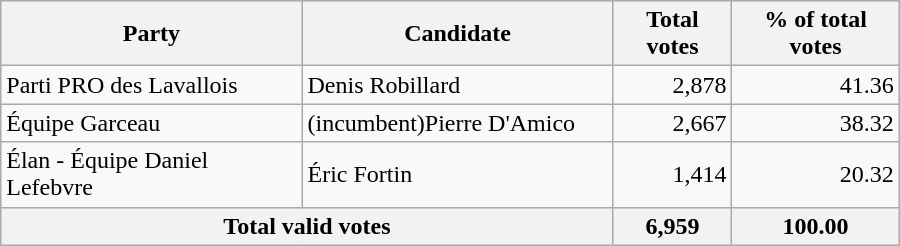<table style="width:600px;" class="wikitable">
<tr style="background-color:#E9E9E9">
<th colspan="2" style="width: 200px">Party</th>
<th colspan="1" style="width: 200px">Candidate</th>
<th align="right">Total votes</th>
<th align="right">% of total votes</th>
</tr>
<tr>
<td colspan="2" align="left">Parti PRO des Lavallois</td>
<td align="left">Denis Robillard</td>
<td align="right">2,878</td>
<td align="right">41.36</td>
</tr>
<tr>
<td colspan="2" align="left">Équipe Garceau</td>
<td align="left">(incumbent)Pierre D'Amico</td>
<td align="right">2,667</td>
<td align="right">38.32</td>
</tr>
<tr>
<td colspan="2" align="left">Élan - Équipe Daniel Lefebvre</td>
<td align="left">Éric Fortin</td>
<td align="right">1,414</td>
<td align="right">20.32</td>
</tr>
<tr bgcolor="#EEEEEE">
<th colspan="3"  align="left">Total valid votes</th>
<th align="right">6,959</th>
<th align="right">100.00</th>
</tr>
</table>
